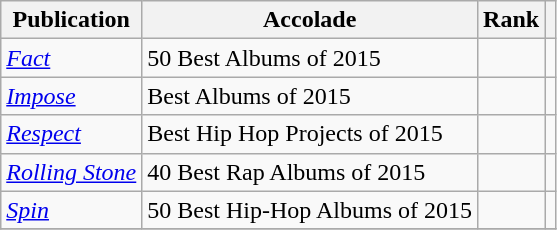<table class="wikitable sortable">
<tr>
<th>Publication</th>
<th>Accolade</th>
<th>Rank</th>
<th class="unsortable"></th>
</tr>
<tr>
<td><em><a href='#'>Fact</a></em></td>
<td>50 Best Albums of 2015</td>
<td></td>
<td></td>
</tr>
<tr>
<td><em><a href='#'>Impose</a></em></td>
<td>Best Albums of 2015</td>
<td></td>
<td></td>
</tr>
<tr>
<td><em><a href='#'>Respect</a></em></td>
<td>Best Hip Hop Projects of 2015</td>
<td></td>
<td></td>
</tr>
<tr>
<td><em><a href='#'>Rolling Stone</a></em></td>
<td>40 Best Rap Albums of 2015</td>
<td></td>
<td></td>
</tr>
<tr>
<td><em><a href='#'>Spin</a></em></td>
<td>50 Best Hip-Hop Albums of 2015</td>
<td></td>
<td></td>
</tr>
<tr>
</tr>
</table>
